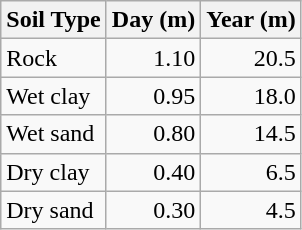<table class="wikitable" style="text-align:right;">
<tr>
<th style="text-align:left;">Soil Type</th>
<th>Day (m)</th>
<th>Year (m)</th>
</tr>
<tr>
<td style="text-align:left;">Rock</td>
<td>1.10</td>
<td>20.5</td>
</tr>
<tr>
<td style="text-align:left;">Wet clay</td>
<td>0.95</td>
<td>18.0</td>
</tr>
<tr>
<td style="text-align:left;">Wet sand</td>
<td>0.80</td>
<td>14.5</td>
</tr>
<tr>
<td style="text-align:left;">Dry clay</td>
<td>0.40</td>
<td>6.5</td>
</tr>
<tr>
<td style="text-align:left;">Dry sand</td>
<td>0.30</td>
<td>4.5</td>
</tr>
</table>
